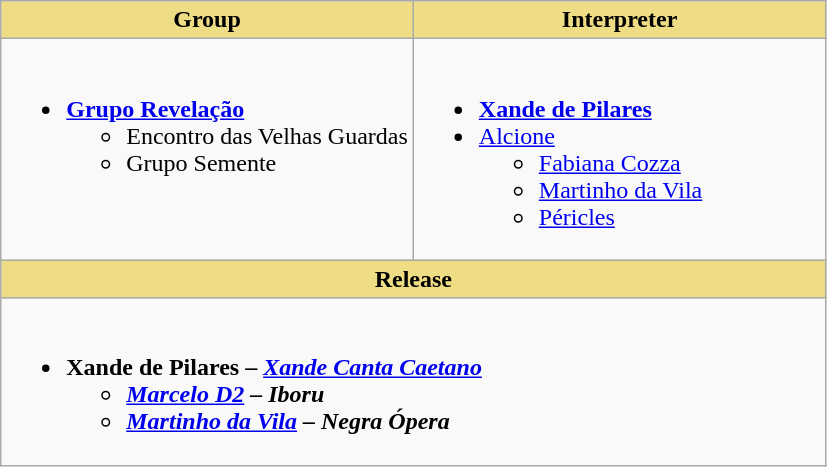<table class="wikitable" style="width=">
<tr>
<th scope="col" style="background:#EEDD85; width:50%">Group</th>
<th scope="col" style="background:#EEDD85; width:50%">Interpreter</th>
</tr>
<tr>
<td style="vertical-align:top"><br><ul><li><strong><a href='#'>Grupo Revelação</a></strong><ul><li>Encontro das Velhas Guardas</li><li>Grupo Semente</li></ul></li></ul></td>
<td style="vertical-align:top"><br><ul><li><strong><a href='#'>Xande de Pilares</a></strong></li><li><a href='#'>Alcione</a><ul><li><a href='#'>Fabiana Cozza</a></li><li><a href='#'>Martinho da Vila</a></li><li><a href='#'>Péricles</a></li></ul></li></ul></td>
</tr>
<tr>
<th colspan="2" scope="col" style="background:#EEDD85; width:50%">Release</th>
</tr>
<tr>
<td colspan="2" style="vertical-align:top"><br><ul><li><strong>Xande de Pilares – <em><a href='#'>Xande Canta Caetano</a><strong><em><ul><li><a href='#'>Marcelo D2</a> – </em>Iboru<em></li><li><a href='#'>Martinho da Vila</a> – </em>Negra Ópera<em></li></ul></li></ul></td>
</tr>
</table>
